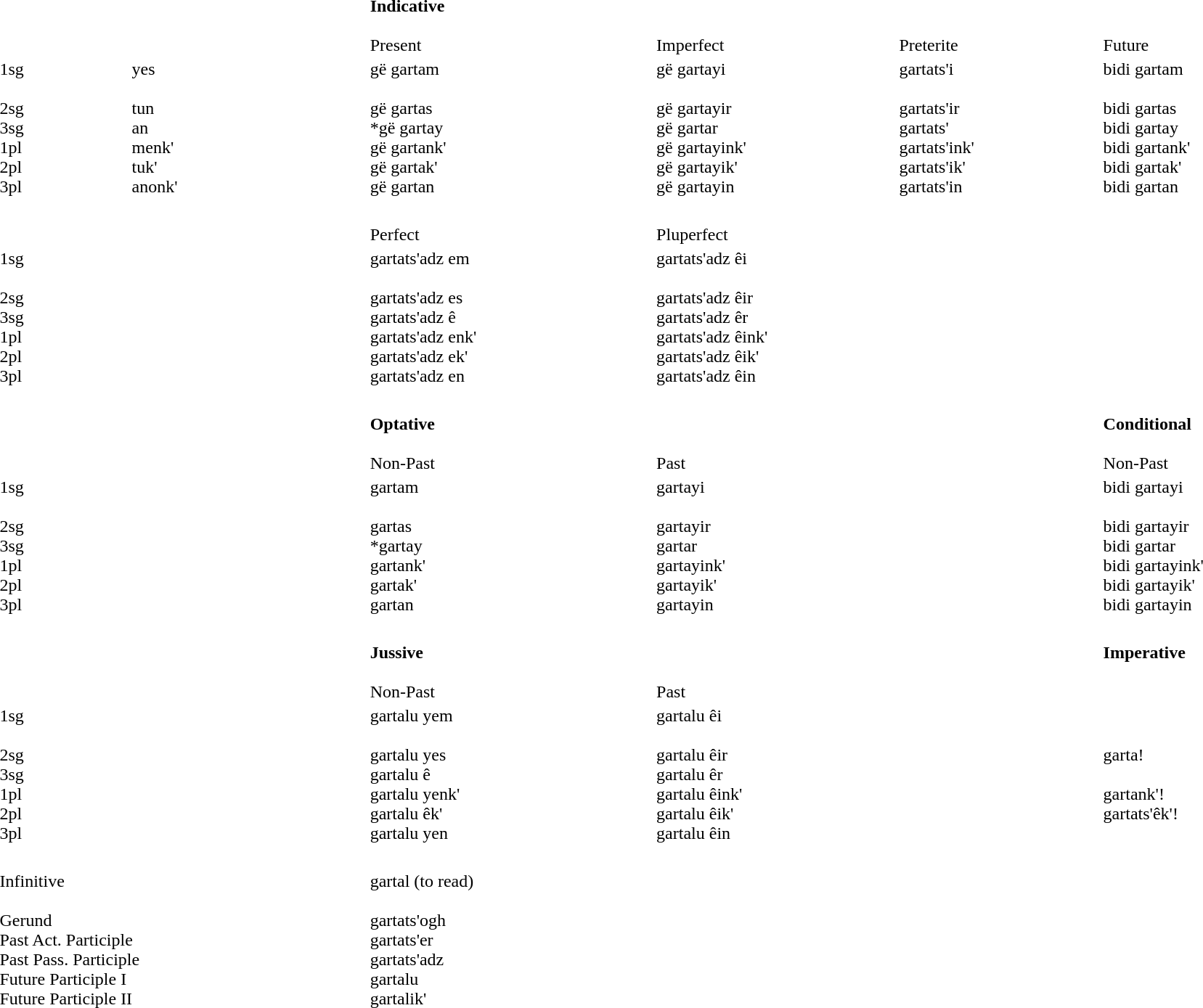<table border=0 width=100%>
<tr valign=bottom>
<td colspan=2> </td>
<td><strong>Indicative</strong><br><br>Present</td>
<td>Imperfect</td>
<td>Preterite</td>
<td>Future</td>
</tr>
<tr>
<td>1sg<br><br>2sg
<br>3sg
<br>1pl
<br>2pl
<br>3pl</td>
<td>yes<br><br>tun
<br>an
<br>menk'
<br>tuk'
<br>anonk'</td>
<td>gë gartam<br><br>gë gartas
<br>*gë gartay
<br>gë gartank'
<br>gë gartak'
<br>gë gartan</td>
<td>gë gartayi<br><br>gë gartayir
<br>gë gartar
<br>gë gartayink'
<br>gë gartayik'
<br>gë gartayin</td>
<td>gartats'i<br><br>gartats'ir
<br>gartats'
<br>gartats'ink'
<br>gartats'ik'
<br>gartats'in</td>
<td>bidi gartam<br><br>bidi gartas
<br>bidi gartay
<br>bidi gartank'
<br>bidi gartak'
<br>bidi gartan</td>
</tr>
<tr>
<td> </td>
</tr>
<tr>
<td colspan=2> </td>
<td>Perfect</td>
<td colspan=2>Pluperfect</td>
</tr>
<tr>
<td colspan=2>1sg<br><br>2sg
<br>3sg
<br>1pl
<br>2pl
<br>3pl</td>
<td>gartats'adz em<br><br>gartats'adz es
<br>gartats'adz ê
<br>gartats'adz enk'
<br>gartats'adz ek'
<br>gartats'adz en</td>
<td colspan=2>gartats'adz êi<br><br>gartats'adz êir
<br>gartats'adz êr
<br>gartats'adz êink'
<br>gartats'adz êik'
<br>gartats'adz êin</td>
</tr>
<tr>
<td> </td>
</tr>
<tr valign=bottom>
<td colspan=2> </td>
<td><strong>Optative</strong><br><br>Non-Past</td>
<td colspan=2>Past</td>
<td><strong>Conditional</strong><br><br>Non-Past</td>
</tr>
<tr>
<td colspan=2>1sg<br><br>2sg
<br>3sg
<br>1pl
<br>2pl
<br>3pl</td>
<td>gartam<br><br>gartas
<br>*gartay
<br>gartank'
<br>gartak'
<br>gartan</td>
<td colspan=2>gartayi<br><br>gartayir
<br>gartar
<br>gartayink'
<br>gartayik'
<br>gartayin</td>
<td colspan=2>bidi gartayi<br><br>bidi gartayir
<br>bidi gartar
<br>bidi gartayink'
<br>bidi gartayik'
<br>bidi gartayin</td>
</tr>
<tr>
<td> </td>
</tr>
<tr valign=bottom>
<td colspan=2> </td>
<td><strong>Jussive</strong><br><br>Non-Past</td>
<td colspan=2>Past</td>
<td><strong>Imperative</strong><br><br> </td>
</tr>
<tr>
<td colspan=2>1sg<br><br>2sg
<br>3sg
<br>1pl
<br>2pl
<br>3pl</td>
<td>gartalu yem<br><br>gartalu yes
<br>gartalu ê
<br>gartalu yenk'
<br>gartalu êk'
<br>gartalu yen</td>
<td colspan=2>gartalu êi<br><br>gartalu êir
<br>gartalu êr
<br>gartalu êink'
<br>gartalu êik'
<br>gartalu êin</td>
<td> <br><br>garta!
<br> 
<br>gartank'!
<br>gartats'êk'!
<br> </td>
</tr>
<tr>
<td> </td>
</tr>
<tr>
<td colspan=2>Infinitive<br><br>Gerund
<br>Past Act. Participle
<br>Past Pass. Participle
<br>Future Participle I
<br>Future Participle II</td>
<td>gartal (to read)<br><br>gartats'ogh
<br>gartats'er
<br>gartats'adz
<br>gartalu
<br>gartalik'</td>
</tr>
</table>
